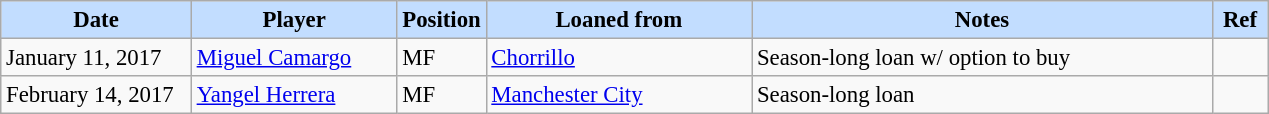<table class="wikitable" style="text-align:left; font-size:95%;">
<tr>
<th style="background:#c2ddff; width:120px;">Date</th>
<th style="background:#c2ddff; width:130px;">Player</th>
<th style="background:#c2ddff; width:50px;">Position</th>
<th style="background:#c2ddff; width:170px;">Loaned from</th>
<th style="background:#c2ddff; width:300px;">Notes</th>
<th style="background:#c2ddff; width:30px;">Ref</th>
</tr>
<tr>
<td>January 11, 2017</td>
<td> <a href='#'>Miguel Camargo</a></td>
<td>MF</td>
<td> <a href='#'>Chorrillo</a></td>
<td>Season-long loan w/ option to buy</td>
<td></td>
</tr>
<tr>
<td>February 14, 2017</td>
<td> <a href='#'>Yangel Herrera</a></td>
<td>MF</td>
<td> <a href='#'>Manchester City</a></td>
<td>Season-long loan</td>
<td></td>
</tr>
</table>
